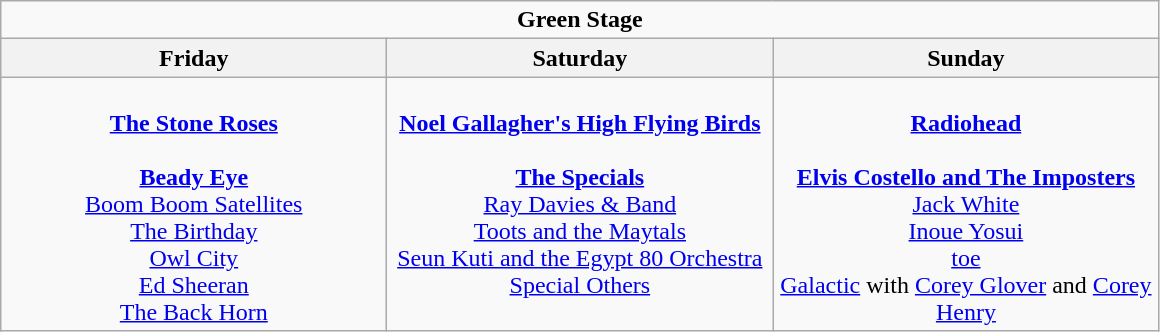<table class="wikitable">
<tr>
<td colspan="3" style="text-align:center;"><strong>Green Stage</strong></td>
</tr>
<tr>
<th>Friday</th>
<th>Saturday</th>
<th>Sunday</th>
</tr>
<tr>
<td style="text-align:center; vertical-align:top; width:250px;"><br><strong><a href='#'>The Stone Roses</a></strong>
<br>
<br> <strong><a href='#'>Beady Eye</a></strong>
<br> <a href='#'>Boom Boom Satellites</a>
<br> <a href='#'>The Birthday</a>
<br> <a href='#'>Owl City</a>
<br> <a href='#'>Ed Sheeran</a>
<br> <a href='#'>The Back Horn</a></td>
<td style="text-align:center; vertical-align:top; width:250px;"><br><strong><a href='#'>Noel Gallagher's High Flying Birds</a></strong> 
<br>
<br> <strong><a href='#'>The Specials</a></strong>
<br> <a href='#'>Ray Davies & Band</a>
<br> <a href='#'>Toots and the Maytals</a>
<br> <a href='#'>Seun Kuti and the Egypt 80 Orchestra</a>
<br> <a href='#'>Special Others</a></td>
<td style="text-align:center; vertical-align:top; width:250px;"><br><strong><a href='#'>Radiohead</a></strong>
<br>
<br> <strong><a href='#'>Elvis Costello and The Imposters</a></strong>
<br> <a href='#'>Jack White</a>
<br> <a href='#'>Inoue Yosui</a>
<br> <a href='#'>toe</a>
<br> <a href='#'>Galactic</a> with <a href='#'>Corey Glover</a> and <a href='#'>Corey Henry</a></td>
</tr>
</table>
